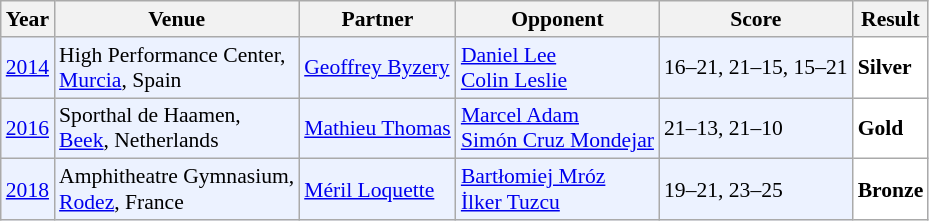<table class="sortable wikitable" style="font-size: 90%;">
<tr>
<th>Year</th>
<th>Venue</th>
<th>Partner</th>
<th>Opponent</th>
<th>Score</th>
<th>Result</th>
</tr>
<tr style="background:#ECF2FF">
<td align="center"><a href='#'>2014</a></td>
<td align="left">High Performance Center,<br><a href='#'>Murcia</a>, Spain</td>
<td align="left"> <a href='#'>Geoffrey Byzery</a></td>
<td align="left"> <a href='#'>Daniel Lee</a><br> <a href='#'>Colin Leslie</a></td>
<td align="left">16–21, 21–15, 15–21</td>
<td style="text-align:left; background:white"> <strong>Silver</strong></td>
</tr>
<tr style="background:#ECF2FF">
<td align="center"><a href='#'>2016</a></td>
<td align="left">Sporthal de Haamen,<br><a href='#'>Beek</a>, Netherlands</td>
<td align="left"> <a href='#'>Mathieu Thomas</a></td>
<td align="left"> <a href='#'>Marcel Adam</a><br> <a href='#'>Simón Cruz Mondejar</a></td>
<td align="left">21–13, 21–10</td>
<td style="text-align:left; background:white"> <strong>Gold</strong></td>
</tr>
<tr style="background:#ECF2FF">
<td align="center"><a href='#'>2018</a></td>
<td align="left">Amphitheatre Gymnasium,<br><a href='#'>Rodez</a>, France</td>
<td align="left"> <a href='#'>Méril Loquette</a></td>
<td align="left"> <a href='#'>Bartłomiej Mróz</a><br> <a href='#'>İlker Tuzcu</a></td>
<td align="left">19–21, 23–25</td>
<td style="text-align:left; background:white"> <strong>Bronze</strong></td>
</tr>
</table>
